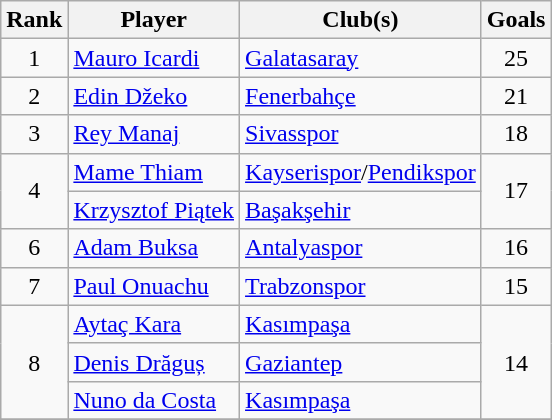<table class="wikitable" style="text-align:center;">
<tr>
<th>Rank</th>
<th>Player</th>
<th>Club(s)</th>
<th>Goals</th>
</tr>
<tr>
<td>1</td>
<td align="left"> <a href='#'>Mauro Icardi</a></td>
<td align="left"><a href='#'>Galatasaray</a></td>
<td>25</td>
</tr>
<tr>
<td>2</td>
<td align="left"> <a href='#'>Edin Džeko</a></td>
<td align="left"><a href='#'>Fenerbahçe</a></td>
<td>21</td>
</tr>
<tr>
<td>3</td>
<td align="left"> <a href='#'>Rey Manaj</a></td>
<td align="left"><a href='#'>Sivasspor</a></td>
<td>18</td>
</tr>
<tr>
<td rowspan="2">4</td>
<td align="left"> <a href='#'>Mame Thiam</a></td>
<td align="left"><a href='#'>Kayserispor</a>/<a href='#'>Pendikspor</a></td>
<td rowspan="2">17</td>
</tr>
<tr>
<td align="left"> <a href='#'>Krzysztof Piątek</a></td>
<td align="left"><a href='#'>Başakşehir</a></td>
</tr>
<tr>
<td>6</td>
<td align="left"> <a href='#'>Adam Buksa</a></td>
<td align="left"><a href='#'>Antalyaspor</a></td>
<td>16</td>
</tr>
<tr>
<td>7</td>
<td align="left"> <a href='#'>Paul Onuachu</a></td>
<td align="left"><a href='#'>Trabzonspor</a></td>
<td>15</td>
</tr>
<tr>
<td rowspan="3">8</td>
<td align="left"> <a href='#'>Aytaç Kara</a></td>
<td align="left"><a href='#'>Kasımpaşa</a></td>
<td rowspan="3">14</td>
</tr>
<tr>
<td align="left"> <a href='#'>Denis Drăguș</a></td>
<td align="left"><a href='#'>Gaziantep</a></td>
</tr>
<tr>
<td align="left"> <a href='#'>Nuno da Costa</a></td>
<td align="left"><a href='#'>Kasımpaşa</a></td>
</tr>
<tr>
</tr>
</table>
